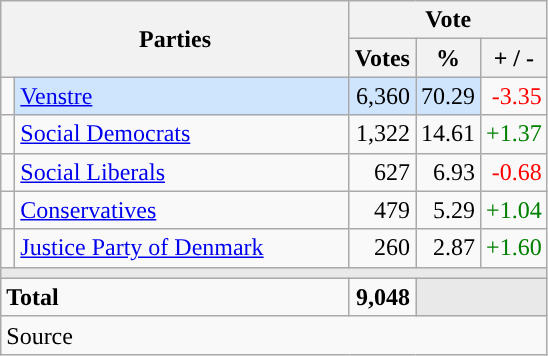<table class="wikitable" style="text-align:right;">
<tr>
<th style="text-align:centre;" rowspan="2" colspan="2" width="225">Parties</th>
<th colspan="3">Vote</th>
</tr>
<tr>
<th width="15">Votes</th>
<th width="15">%</th>
<th width="15">+ / -</th>
</tr>
<tr>
<td width="2" style="color:inherit;background:"></td>
<td bgcolor=#cfe5fe  align="left"><a href='#'>Venstre</a></td>
<td bgcolor=#cfe5fe>6,360</td>
<td bgcolor=#cfe5fe>70.29</td>
<td style=color:red;>-3.35</td>
</tr>
<tr>
<td width="2" style="color:inherit;background:"></td>
<td align="left"><a href='#'>Social Democrats</a></td>
<td>1,322</td>
<td>14.61</td>
<td style=color:green;>+1.37</td>
</tr>
<tr>
<td width="2" style="color:inherit;background:"></td>
<td align="left"><a href='#'>Social Liberals</a></td>
<td>627</td>
<td>6.93</td>
<td style=color:red;>-0.68</td>
</tr>
<tr>
<td width="2" style="color:inherit;background:"></td>
<td align="left"><a href='#'>Conservatives</a></td>
<td>479</td>
<td>5.29</td>
<td style=color:green;>+1.04</td>
</tr>
<tr>
<td width="2" style="color:inherit;background:"></td>
<td align="left"><a href='#'>Justice Party of Denmark</a></td>
<td>260</td>
<td>2.87</td>
<td style=color:green;>+1.60</td>
</tr>
<tr>
<td colspan="7" bgcolor="#E9E9E9"></td>
</tr>
<tr>
<td align="left" colspan="2"><strong>Total</strong></td>
<td><strong>9,048</strong></td>
<td bgcolor="#E9E9E9" colspan="2"></td>
</tr>
<tr>
<td align="left" colspan="6">Source</td>
</tr>
</table>
